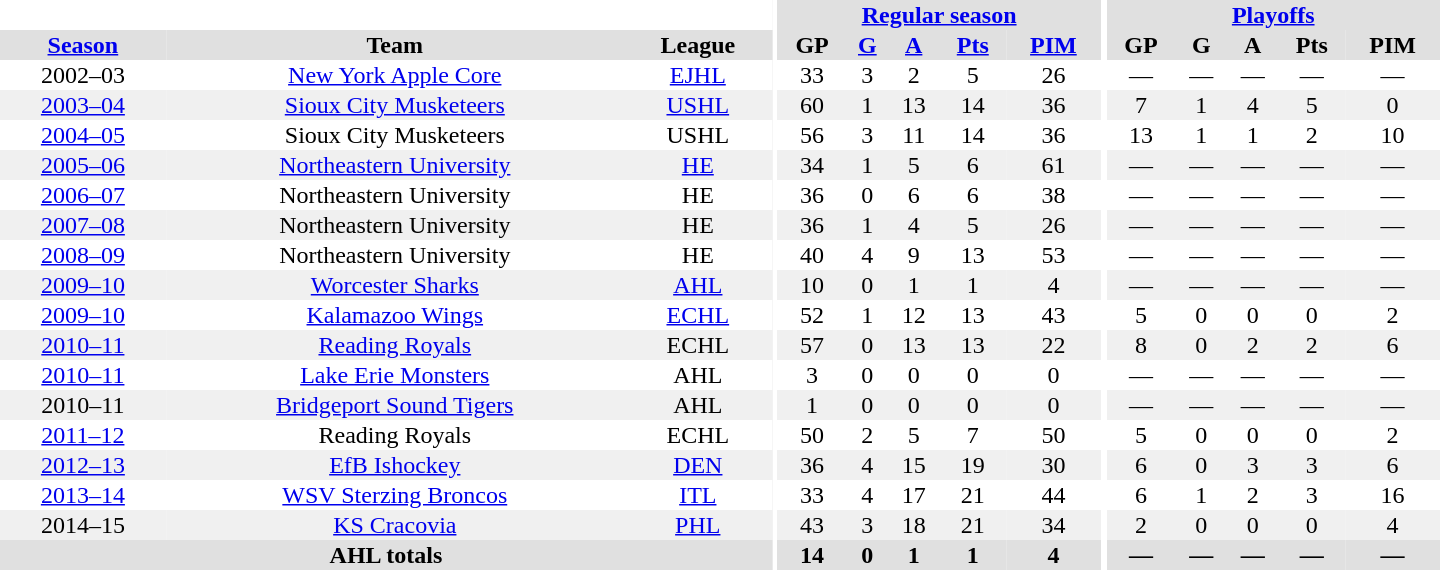<table border="0" cellpadding="1" cellspacing="0" style="text-align:center; width:60em">
<tr bgcolor="#e0e0e0">
<th colspan="3" bgcolor="#ffffff"></th>
<th rowspan="99" bgcolor="#ffffff"></th>
<th colspan="5"><a href='#'>Regular season</a></th>
<th rowspan="99" bgcolor="#ffffff"></th>
<th colspan="5"><a href='#'>Playoffs</a></th>
</tr>
<tr bgcolor="#e0e0e0">
<th><a href='#'>Season</a></th>
<th>Team</th>
<th>League</th>
<th>GP</th>
<th><a href='#'>G</a></th>
<th><a href='#'>A</a></th>
<th><a href='#'>Pts</a></th>
<th><a href='#'>PIM</a></th>
<th>GP</th>
<th>G</th>
<th>A</th>
<th>Pts</th>
<th>PIM</th>
</tr>
<tr>
<td>2002–03</td>
<td><a href='#'>New York Apple Core</a></td>
<td><a href='#'>EJHL</a></td>
<td>33</td>
<td>3</td>
<td>2</td>
<td>5</td>
<td>26</td>
<td>—</td>
<td>—</td>
<td>—</td>
<td>—</td>
<td>—</td>
</tr>
<tr bgcolor="#f0f0f0">
<td><a href='#'>2003–04</a></td>
<td><a href='#'>Sioux City Musketeers</a></td>
<td><a href='#'>USHL</a></td>
<td>60</td>
<td>1</td>
<td>13</td>
<td>14</td>
<td>36</td>
<td>7</td>
<td>1</td>
<td>4</td>
<td>5</td>
<td>0</td>
</tr>
<tr>
<td><a href='#'>2004–05</a></td>
<td>Sioux City Musketeers</td>
<td>USHL</td>
<td>56</td>
<td>3</td>
<td>11</td>
<td>14</td>
<td>36</td>
<td>13</td>
<td>1</td>
<td>1</td>
<td>2</td>
<td>10</td>
</tr>
<tr bgcolor="#f0f0f0">
<td><a href='#'>2005–06</a></td>
<td><a href='#'>Northeastern University</a></td>
<td><a href='#'>HE</a></td>
<td>34</td>
<td>1</td>
<td>5</td>
<td>6</td>
<td>61</td>
<td>—</td>
<td>—</td>
<td>—</td>
<td>—</td>
<td>—</td>
</tr>
<tr>
<td><a href='#'>2006–07</a></td>
<td>Northeastern University</td>
<td>HE</td>
<td>36</td>
<td>0</td>
<td>6</td>
<td>6</td>
<td>38</td>
<td>—</td>
<td>—</td>
<td>—</td>
<td>—</td>
<td>—</td>
</tr>
<tr bgcolor="#f0f0f0">
<td><a href='#'>2007–08</a></td>
<td>Northeastern University</td>
<td>HE</td>
<td>36</td>
<td>1</td>
<td>4</td>
<td>5</td>
<td>26</td>
<td>—</td>
<td>—</td>
<td>—</td>
<td>—</td>
<td>—</td>
</tr>
<tr>
<td><a href='#'>2008–09</a></td>
<td>Northeastern University</td>
<td>HE</td>
<td>40</td>
<td>4</td>
<td>9</td>
<td>13</td>
<td>53</td>
<td>—</td>
<td>—</td>
<td>—</td>
<td>—</td>
<td>—</td>
</tr>
<tr bgcolor="#f0f0f0">
<td><a href='#'>2009–10</a></td>
<td><a href='#'>Worcester Sharks</a></td>
<td><a href='#'>AHL</a></td>
<td>10</td>
<td>0</td>
<td>1</td>
<td>1</td>
<td>4</td>
<td>—</td>
<td>—</td>
<td>—</td>
<td>—</td>
<td>—</td>
</tr>
<tr>
<td><a href='#'>2009–10</a></td>
<td><a href='#'>Kalamazoo Wings</a></td>
<td><a href='#'>ECHL</a></td>
<td>52</td>
<td>1</td>
<td>12</td>
<td>13</td>
<td>43</td>
<td>5</td>
<td>0</td>
<td>0</td>
<td>0</td>
<td>2</td>
</tr>
<tr bgcolor="#f0f0f0">
<td><a href='#'>2010–11</a></td>
<td><a href='#'>Reading Royals</a></td>
<td>ECHL</td>
<td>57</td>
<td>0</td>
<td>13</td>
<td>13</td>
<td>22</td>
<td>8</td>
<td>0</td>
<td>2</td>
<td>2</td>
<td>6</td>
</tr>
<tr>
<td><a href='#'>2010–11</a></td>
<td><a href='#'>Lake Erie Monsters</a></td>
<td>AHL</td>
<td>3</td>
<td>0</td>
<td>0</td>
<td>0</td>
<td>0</td>
<td>—</td>
<td>—</td>
<td>—</td>
<td>—</td>
<td>—</td>
</tr>
<tr bgcolor="#f0f0f0">
<td>2010–11</td>
<td><a href='#'>Bridgeport Sound Tigers</a></td>
<td>AHL</td>
<td>1</td>
<td>0</td>
<td>0</td>
<td>0</td>
<td>0</td>
<td>—</td>
<td>—</td>
<td>—</td>
<td>—</td>
<td>—</td>
</tr>
<tr>
<td><a href='#'>2011–12</a></td>
<td>Reading Royals</td>
<td>ECHL</td>
<td>50</td>
<td>2</td>
<td>5</td>
<td>7</td>
<td>50</td>
<td>5</td>
<td>0</td>
<td>0</td>
<td>0</td>
<td>2</td>
</tr>
<tr bgcolor="#f0f0f0">
<td><a href='#'>2012–13</a></td>
<td><a href='#'>EfB Ishockey</a></td>
<td><a href='#'>DEN</a></td>
<td>36</td>
<td>4</td>
<td>15</td>
<td>19</td>
<td>30</td>
<td>6</td>
<td>0</td>
<td>3</td>
<td>3</td>
<td>6</td>
</tr>
<tr>
<td><a href='#'>2013–14</a></td>
<td><a href='#'>WSV Sterzing Broncos</a></td>
<td><a href='#'>ITL</a></td>
<td>33</td>
<td>4</td>
<td>17</td>
<td>21</td>
<td>44</td>
<td>6</td>
<td>1</td>
<td>2</td>
<td>3</td>
<td>16</td>
</tr>
<tr bgcolor="#f0f0f0">
<td>2014–15</td>
<td><a href='#'>KS Cracovia</a></td>
<td><a href='#'>PHL</a></td>
<td>43</td>
<td>3</td>
<td>18</td>
<td>21</td>
<td>34</td>
<td>2</td>
<td>0</td>
<td>0</td>
<td>0</td>
<td>4</td>
</tr>
<tr bgcolor="#e0e0e0">
<th colspan="3">AHL totals</th>
<th>14</th>
<th>0</th>
<th>1</th>
<th>1</th>
<th>4</th>
<th>—</th>
<th>—</th>
<th>—</th>
<th>—</th>
<th>—</th>
</tr>
</table>
